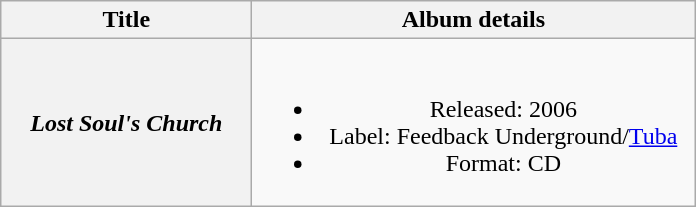<table class="wikitable plainrowheaders" style="text-align:center;" border="1">
<tr>
<th scope="col" style="width:10em;">Title</th>
<th scope="col" style="width:18em;">Album details</th>
</tr>
<tr>
<th scope="row"><em>Lost Soul's Church</em></th>
<td><br><ul><li>Released: 2006</li><li>Label: Feedback Underground/<a href='#'>Tuba</a></li><li>Format: CD</li></ul></td>
</tr>
</table>
